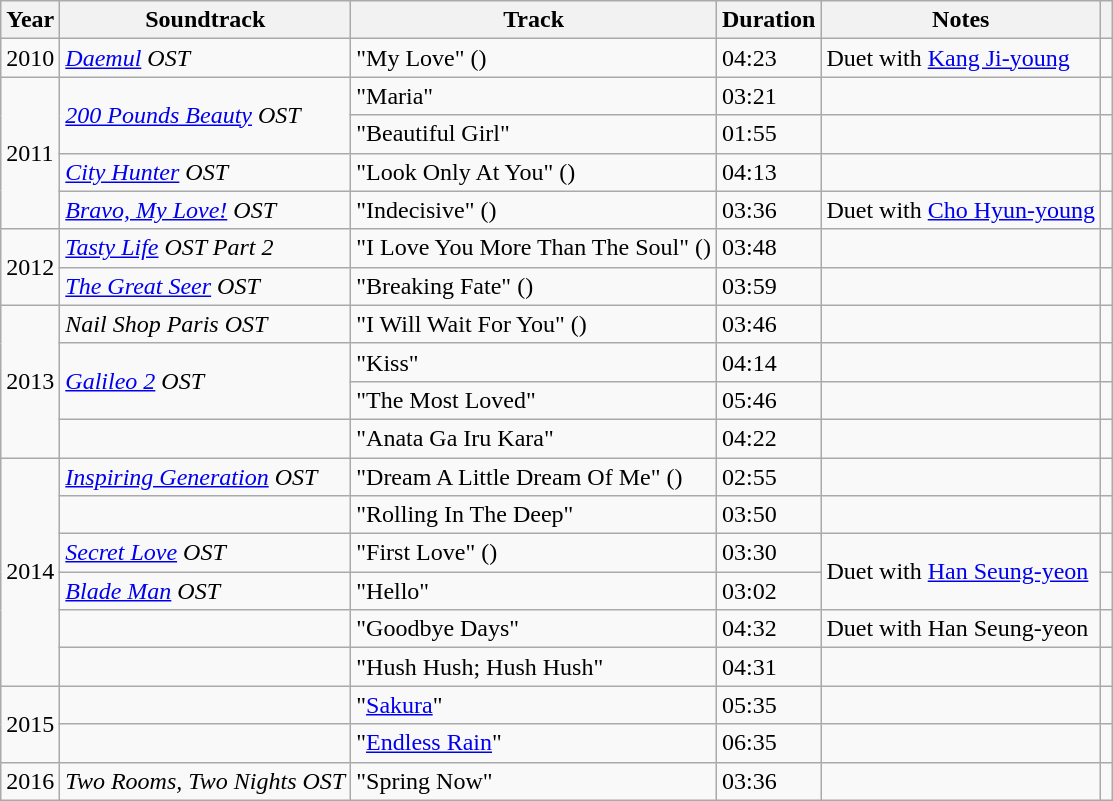<table class="wikitable">
<tr>
<th scope="col">Year</th>
<th>Soundtrack</th>
<th>Track</th>
<th>Duration</th>
<th scope="col">Notes</th>
<th scope="col" class="unsortable"></th>
</tr>
<tr>
<td>2010</td>
<td><em><a href='#'>Daemul</a> OST</em></td>
<td>"My Love" ()</td>
<td>04:23</td>
<td>Duet with <a href='#'>Kang Ji-young</a></td>
<td></td>
</tr>
<tr>
<td rowspan="4">2011</td>
<td rowspan="2"><em><a href='#'>200 Pounds Beauty</a> OST</em></td>
<td>"Maria"</td>
<td>03:21</td>
<td></td>
<td></td>
</tr>
<tr>
<td>"Beautiful Girl"</td>
<td>01:55</td>
<td></td>
<td></td>
</tr>
<tr>
<td><em><a href='#'>City Hunter</a> OST</em></td>
<td>"Look Only At You" ()</td>
<td>04:13</td>
<td></td>
<td></td>
</tr>
<tr>
<td><em><a href='#'>Bravo, My Love!</a> OST</em></td>
<td>"Indecisive" ()</td>
<td>03:36</td>
<td>Duet with <a href='#'>Cho Hyun-young</a></td>
<td></td>
</tr>
<tr>
<td rowspan="2">2012</td>
<td><em><a href='#'>Tasty Life</a> OST Part 2</em></td>
<td>"I Love You More Than The Soul" ()</td>
<td>03:48</td>
<td></td>
<td></td>
</tr>
<tr>
<td><em><a href='#'>The Great Seer</a> OST</em></td>
<td>"Breaking Fate" ()</td>
<td>03:59</td>
<td></td>
<td></td>
</tr>
<tr>
<td rowspan="4">2013</td>
<td><em>Nail Shop Paris OST</em></td>
<td>"I Will Wait For You" ()</td>
<td>03:46</td>
<td></td>
<td></td>
</tr>
<tr>
<td rowspan="2"><em><a href='#'>Galileo 2</a> OST</em></td>
<td>"Kiss"</td>
<td>04:14</td>
<td></td>
<td></td>
</tr>
<tr>
<td>"The Most Loved"</td>
<td>05:46</td>
<td></td>
<td></td>
</tr>
<tr>
<td></td>
<td>"Anata Ga Iru Kara"</td>
<td>04:22</td>
<td></td>
<td></td>
</tr>
<tr>
<td rowspan="6">2014</td>
<td><em><a href='#'>Inspiring Generation</a> OST</em></td>
<td>"Dream A Little Dream Of Me" ()</td>
<td>02:55</td>
<td></td>
<td></td>
</tr>
<tr>
<td></td>
<td>"Rolling In The Deep"</td>
<td>03:50</td>
<td></td>
<td></td>
</tr>
<tr>
<td><em><a href='#'>Secret Love</a> OST</em></td>
<td>"First Love" ()</td>
<td>03:30</td>
<td rowspan="2">Duet with <a href='#'>Han Seung-yeon</a></td>
<td></td>
</tr>
<tr>
<td><em><a href='#'>Blade Man</a> OST</em></td>
<td>"Hello"</td>
<td>03:02</td>
<td></td>
</tr>
<tr>
<td></td>
<td>"Goodbye Days"</td>
<td>04:32</td>
<td>Duet with Han Seung-yeon</td>
<td></td>
</tr>
<tr>
<td></td>
<td>"Hush Hush; Hush Hush"</td>
<td>04:31</td>
<td></td>
<td></td>
</tr>
<tr>
<td rowspan="2">2015</td>
<td></td>
<td>"<a href='#'>Sakura</a>"</td>
<td>05:35</td>
<td></td>
<td></td>
</tr>
<tr>
<td></td>
<td>"<a href='#'>Endless Rain</a>"</td>
<td>06:35</td>
<td></td>
<td></td>
</tr>
<tr>
<td>2016</td>
<td><em>Two Rooms, Two Nights OST</em></td>
<td>"Spring Now"</td>
<td>03:36</td>
<td></td>
<td></td>
</tr>
</table>
